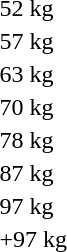<table>
<tr>
<td>52 kg<br> </td>
<td></td>
<td></td>
<td></td>
</tr>
<tr>
<td>57 kg<br></td>
<td></td>
<td></td>
<td></td>
</tr>
<tr>
<td>63 kg<br> </td>
<td></td>
<td></td>
<td></td>
</tr>
<tr>
<td>70 kg<br></td>
<td></td>
<td></td>
<td></td>
</tr>
<tr>
<td>78 kg<br> </td>
<td></td>
<td></td>
<td></td>
</tr>
<tr>
<td>87 kg<br>  </td>
<td></td>
<td></td>
<td></td>
</tr>
<tr>
<td>97 kg<br> </td>
<td></td>
<td></td>
<td></td>
</tr>
<tr>
<td>+97 kg<br> </td>
<td></td>
<td></td>
<td></td>
</tr>
</table>
